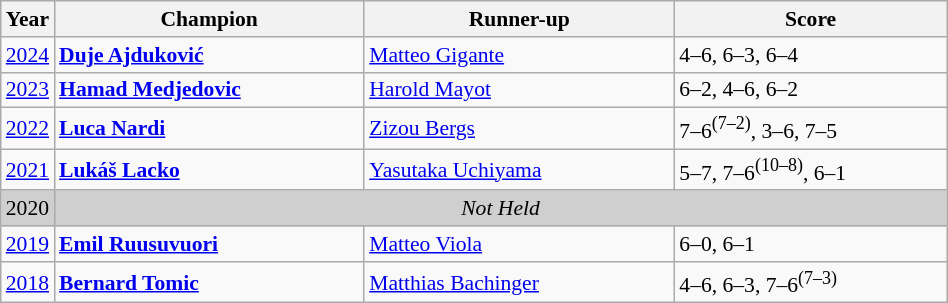<table class="wikitable" style="font-size:90%">
<tr>
<th>Year</th>
<th width="200">Champion</th>
<th width="200">Runner-up</th>
<th width="175">Score</th>
</tr>
<tr>
<td><a href='#'>2024</a></td>
<td> <strong><a href='#'>Duje Ajduković</a></strong></td>
<td> <a href='#'>Matteo Gigante</a></td>
<td>4–6, 6–3, 6–4</td>
</tr>
<tr>
<td><a href='#'>2023</a></td>
<td> <strong><a href='#'>Hamad Medjedovic</a></strong></td>
<td> <a href='#'>Harold Mayot</a></td>
<td>6–2, 4–6, 6–2</td>
</tr>
<tr>
<td><a href='#'>2022</a></td>
<td> <strong><a href='#'>Luca Nardi</a></strong></td>
<td> <a href='#'>Zizou Bergs</a></td>
<td>7–6<sup>(7–2)</sup>, 3–6, 7–5</td>
</tr>
<tr>
<td><a href='#'>2021</a></td>
<td> <strong><a href='#'>Lukáš Lacko</a></strong></td>
<td> <a href='#'>Yasutaka Uchiyama</a></td>
<td>5–7, 7–6<sup>(10–8)</sup>, 6–1</td>
</tr>
<tr>
<td style="background:#cfcfcf">2020</td>
<td colspan=3 align=center style="background:#cfcfcf"><em>Not Held</em></td>
</tr>
<tr>
<td><a href='#'>2019</a></td>
<td> <strong><a href='#'>Emil Ruusuvuori</a></strong></td>
<td> <a href='#'>Matteo Viola</a></td>
<td>6–0, 6–1</td>
</tr>
<tr>
<td><a href='#'>2018</a></td>
<td> <strong><a href='#'>Bernard Tomic</a></strong></td>
<td> <a href='#'>Matthias Bachinger</a></td>
<td>4–6, 6–3, 7–6<sup>(7–3)</sup></td>
</tr>
</table>
